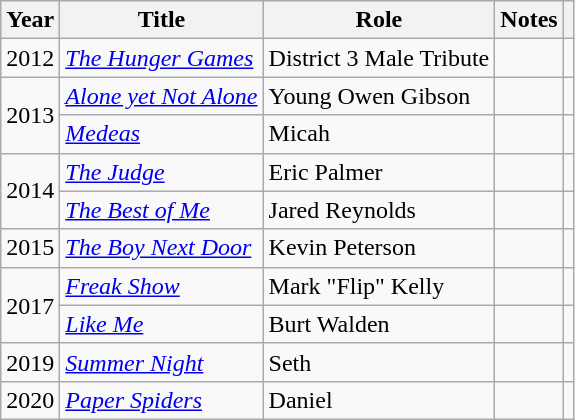<table class="wikitable sortable">
<tr>
<th>Year</th>
<th>Title</th>
<th>Role</th>
<th class="unsortable">Notes</th>
<th class="unsortable"></th>
</tr>
<tr>
<td>2012</td>
<td><em><a href='#'>The Hunger Games</a></em></td>
<td>District 3 Male Tribute</td>
<td></td>
<td></td>
</tr>
<tr>
<td rowspan=2>2013</td>
<td><em><a href='#'>Alone yet Not Alone</a></em></td>
<td>Young Owen Gibson</td>
<td></td>
<td></td>
</tr>
<tr>
<td><em><a href='#'>Medeas</a></em></td>
<td>Micah</td>
<td></td>
<td></td>
</tr>
<tr>
<td rowspan=2>2014</td>
<td><em><a href='#'>The Judge</a></em></td>
<td>Eric Palmer</td>
<td></td>
<td></td>
</tr>
<tr>
<td><em><a href='#'>The Best of Me</a></em></td>
<td>Jared Reynolds</td>
<td></td>
<td></td>
</tr>
<tr>
<td>2015</td>
<td><em><a href='#'>The Boy Next Door</a></em></td>
<td>Kevin Peterson</td>
<td></td>
<td></td>
</tr>
<tr>
<td rowspan=2>2017</td>
<td><em><a href='#'>Freak Show</a></em></td>
<td>Mark "Flip" Kelly</td>
<td></td>
<td></td>
</tr>
<tr>
<td><em><a href='#'>Like Me</a></em></td>
<td>Burt Walden</td>
<td></td>
<td></td>
</tr>
<tr>
<td>2019</td>
<td><em><a href='#'>Summer Night</a></em></td>
<td>Seth</td>
<td></td>
<td></td>
</tr>
<tr>
<td>2020</td>
<td><em><a href='#'>Paper Spiders</a></em></td>
<td>Daniel</td>
<td></td>
<td></td>
</tr>
</table>
